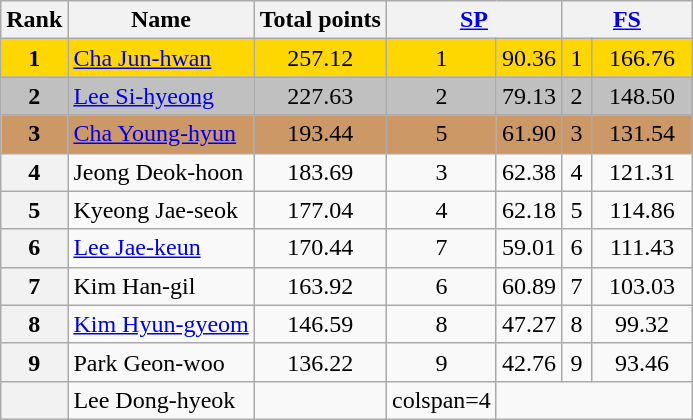<table class="wikitable sortable">
<tr>
<th>Rank</th>
<th>Name</th>
<th>Total points</th>
<th colspan="2" width="80px"><a href='#'>SP</a></th>
<th colspan="2" width="80px"><a href='#'>FS</a></th>
</tr>
<tr bgcolor="gold">
<td align="center"><strong>1</strong></td>
<td><a href='#'>Cha Jun-hwan</a></td>
<td align="center">257.12</td>
<td align="center">1</td>
<td align="center">90.36</td>
<td align="center">1</td>
<td align="center">166.76</td>
</tr>
<tr bgcolor="silver">
<td align="center"><strong>2</strong></td>
<td><a href='#'>Lee Si-hyeong</a></td>
<td align="center">227.63</td>
<td align="center">2</td>
<td align="center">79.13</td>
<td align="center">2</td>
<td align="center">148.50</td>
</tr>
<tr bgcolor="cc9966">
<td align="center"><strong>3</strong></td>
<td><a href='#'>Cha Young-hyun</a></td>
<td align="center">193.44</td>
<td align="center">5</td>
<td align="center">61.90</td>
<td align="center">3</td>
<td align="center">131.54</td>
</tr>
<tr>
<th>4</th>
<td>Jeong Deok-hoon</td>
<td align="center">183.69</td>
<td align="center">3</td>
<td align="center">62.38</td>
<td align="center">4</td>
<td align="center">121.31</td>
</tr>
<tr>
<th>5</th>
<td>Kyeong Jae-seok</td>
<td align="center">177.04</td>
<td align="center">4</td>
<td align="center">62.18</td>
<td align="center">5</td>
<td align="center">114.86</td>
</tr>
<tr>
<th>6</th>
<td><a href='#'>Lee Jae-keun</a></td>
<td align="center">170.44</td>
<td align="center">7</td>
<td align="center">59.01</td>
<td align="center">6</td>
<td align="center">111.43</td>
</tr>
<tr>
<th>7</th>
<td>Kim Han-gil</td>
<td align="center">163.92</td>
<td align="center">6</td>
<td align="center">60.89</td>
<td align="center">7</td>
<td align="center">103.03</td>
</tr>
<tr>
<th>8</th>
<td><a href='#'>Kim Hyun-gyeom</a></td>
<td align="center">146.59</td>
<td align="center">8</td>
<td align="center">47.27</td>
<td align="center">8</td>
<td align="center">99.32</td>
</tr>
<tr>
<th>9</th>
<td>Park Geon-woo</td>
<td align="center">136.22</td>
<td align="center">9</td>
<td align="center">42.76</td>
<td align="center">9</td>
<td align="center">93.46</td>
</tr>
<tr>
<th></th>
<td>Lee Dong-hyeok</td>
<td></td>
<td>colspan=4 </td>
</tr>
</table>
